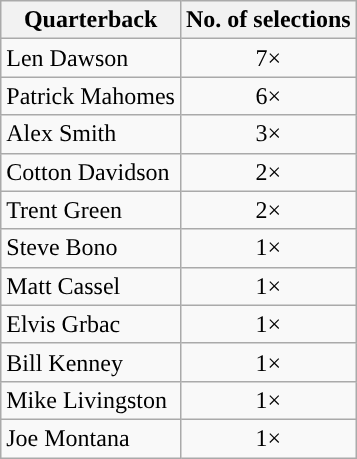<table class="wikitable">
<tr>
<th>Quarterback</th>
<th>No. of selections</th>
</tr>
<tr>
<td>Len Dawson</td>
<td style="text-align:center">7×</td>
</tr>
<tr>
<td>Patrick Mahomes</td>
<td style="text-align:center">6×</td>
</tr>
<tr>
<td>Alex Smith</td>
<td style="text-align:center">3×</td>
</tr>
<tr>
<td>Cotton Davidson</td>
<td style="text-align:center">2×</td>
</tr>
<tr>
<td>Trent Green</td>
<td style="text-align:center">2×</td>
</tr>
<tr>
<td>Steve Bono</td>
<td style="text-align:center">1×</td>
</tr>
<tr>
<td>Matt Cassel</td>
<td style="text-align:center">1×</td>
</tr>
<tr>
<td>Elvis Grbac</td>
<td style="text-align:center">1×</td>
</tr>
<tr>
<td>Bill Kenney</td>
<td style="text-align:center">1×</td>
</tr>
<tr>
<td>Mike Livingston</td>
<td style="text-align:center">1×</td>
</tr>
<tr>
<td>Joe Montana</td>
<td style="text-align:center">1×</td>
</tr>
</table>
